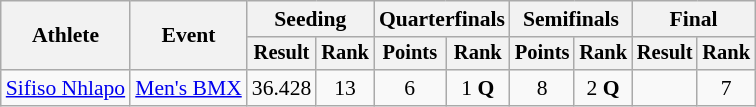<table class=wikitable style="font-size:90%">
<tr>
<th rowspan="2">Athlete</th>
<th rowspan="2">Event</th>
<th colspan="2">Seeding</th>
<th colspan="2">Quarterfinals</th>
<th colspan="2">Semifinals</th>
<th colspan="2">Final</th>
</tr>
<tr style="font-size:95%">
<th>Result</th>
<th>Rank</th>
<th>Points</th>
<th>Rank</th>
<th>Points</th>
<th>Rank</th>
<th>Result</th>
<th>Rank</th>
</tr>
<tr align=center>
<td align=left><a href='#'>Sifiso Nhlapo</a></td>
<td align=left><a href='#'>Men's BMX</a></td>
<td>36.428</td>
<td>13</td>
<td>6</td>
<td>1 <strong>Q</strong></td>
<td>8</td>
<td>2 <strong>Q</strong></td>
<td></td>
<td>7</td>
</tr>
</table>
